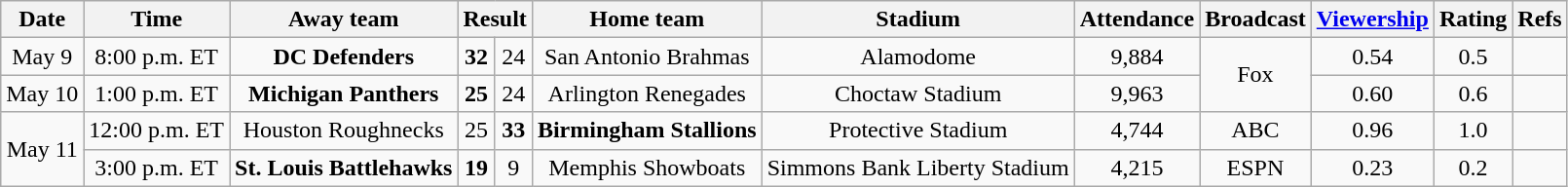<table class="wikitable" style="text-align:center;">
<tr>
<th>Date</th>
<th>Time<br></th>
<th>Away team</th>
<th colspan="2">Result<br></th>
<th>Home team</th>
<th>Stadium</th>
<th>Attendance</th>
<th>Broadcast</th>
<th><a href='#'>Viewership</a><br></th>
<th>Rating<br></th>
<th>Refs</th>
</tr>
<tr>
<td>May 9</td>
<td>8:00 p.m. ET</td>
<td><strong>DC Defenders</strong></td>
<td><strong>32</strong></td>
<td>24</td>
<td>San Antonio Brahmas</td>
<td>Alamodome</td>
<td>9,884</td>
<td rowspan=2>Fox</td>
<td>0.54</td>
<td>0.5</td>
<td></td>
</tr>
<tr>
<td>May 10</td>
<td>1:00 p.m. ET</td>
<td><strong>Michigan Panthers</strong></td>
<td><strong>25</strong></td>
<td>24</td>
<td>Arlington Renegades</td>
<td>Choctaw Stadium</td>
<td>9,963</td>
<td>0.60</td>
<td>0.6</td>
<td></td>
</tr>
<tr>
<td rowspan=2>May 11</td>
<td>12:00 p.m. ET</td>
<td>Houston Roughnecks</td>
<td>25</td>
<td><strong>33</strong></td>
<td><strong>Birmingham Stallions</strong></td>
<td>Protective Stadium</td>
<td>4,744</td>
<td>ABC</td>
<td>0.96</td>
<td>1.0</td>
<td></td>
</tr>
<tr>
<td>3:00 p.m. ET</td>
<td><strong>St. Louis Battlehawks</strong></td>
<td><strong>19</strong></td>
<td>9</td>
<td>Memphis Showboats</td>
<td>Simmons Bank Liberty Stadium</td>
<td>4,215</td>
<td>ESPN</td>
<td>0.23</td>
<td>0.2</td>
<td></td>
</tr>
</table>
